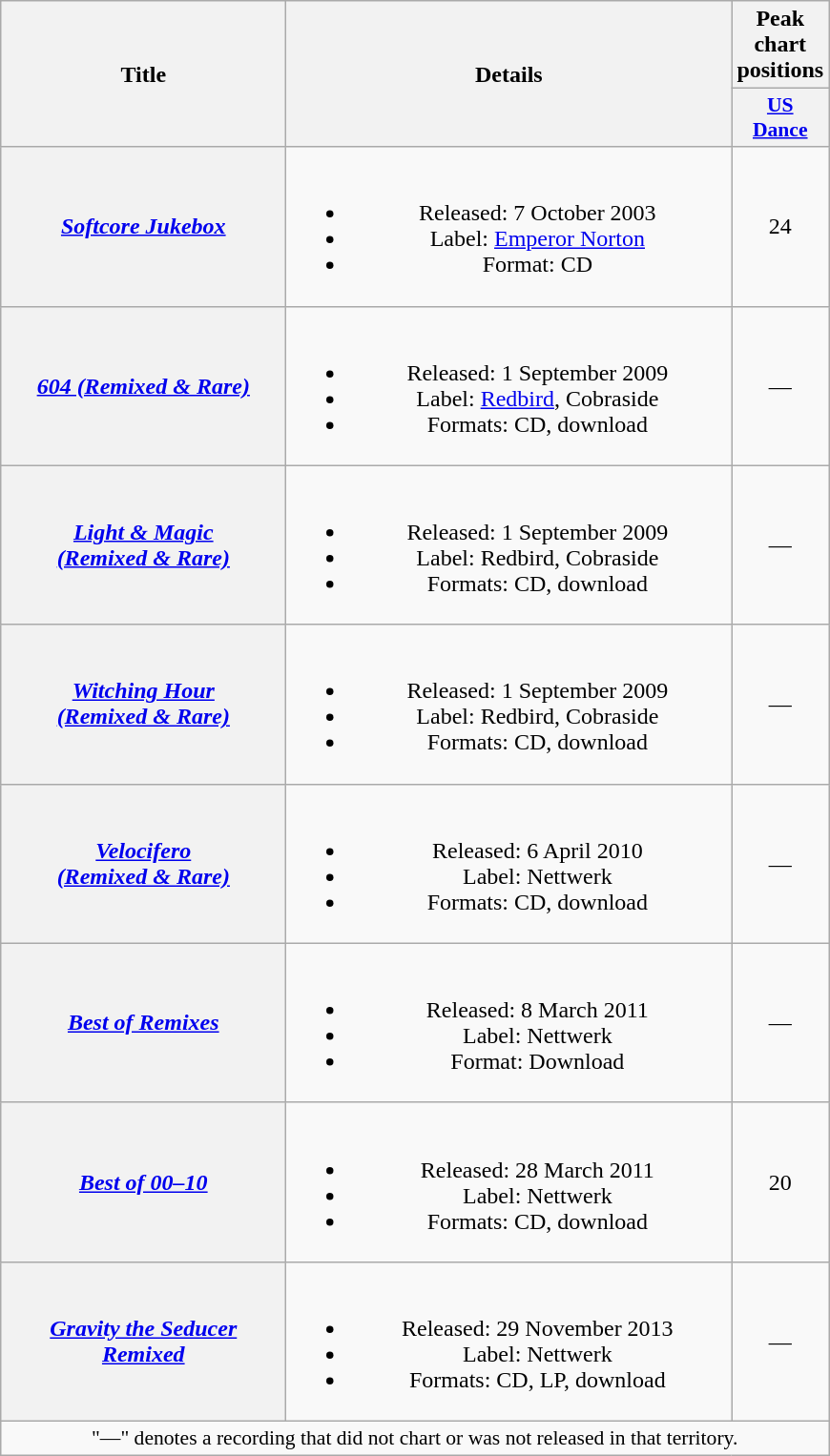<table class="wikitable plainrowheaders" style="text-align:center">
<tr>
<th scope="col" rowspan="2" style="width:12em;">Title</th>
<th scope="col" rowspan="2" style="width:19em;">Details</th>
<th scope="col">Peak chart positions</th>
</tr>
<tr>
<th scope="col" style="width:2.5em;font-size:90%;"><a href='#'>US<br>Dance</a><br></th>
</tr>
<tr>
<th scope="row"><em><a href='#'>Softcore Jukebox</a></em></th>
<td><br><ul><li>Released: 7 October 2003</li><li>Label: <a href='#'>Emperor Norton</a></li><li>Format: CD</li></ul></td>
<td>24</td>
</tr>
<tr>
<th scope="row"><em><a href='#'>604 (Remixed & Rare)</a></em></th>
<td><br><ul><li>Released: 1 September 2009</li><li>Label: <a href='#'>Redbird</a>, Cobraside</li><li>Formats: CD, download</li></ul></td>
<td>—</td>
</tr>
<tr>
<th scope="row"><em><a href='#'>Light & Magic<br>(Remixed & Rare)</a></em></th>
<td><br><ul><li>Released: 1 September 2009</li><li>Label: Redbird, Cobraside</li><li>Formats: CD, download</li></ul></td>
<td>—</td>
</tr>
<tr>
<th scope="row"><em><a href='#'>Witching Hour<br>(Remixed & Rare)</a></em></th>
<td><br><ul><li>Released: 1 September 2009</li><li>Label: Redbird, Cobraside</li><li>Formats: CD, download</li></ul></td>
<td>—</td>
</tr>
<tr>
<th scope="row"><em><a href='#'>Velocifero<br>(Remixed & Rare)</a></em></th>
<td><br><ul><li>Released: 6 April 2010</li><li>Label: Nettwerk</li><li>Formats: CD, download</li></ul></td>
<td>—</td>
</tr>
<tr>
<th scope="row"><em><a href='#'>Best of Remixes</a></em></th>
<td><br><ul><li>Released: 8 March 2011</li><li>Label: Nettwerk</li><li>Format: Download</li></ul></td>
<td>—</td>
</tr>
<tr>
<th scope="row"><em><a href='#'>Best of 00–10</a></em></th>
<td><br><ul><li>Released: 28 March 2011</li><li>Label: Nettwerk</li><li>Formats: CD, download</li></ul></td>
<td>20</td>
</tr>
<tr>
<th scope="row"><em><a href='#'>Gravity the Seducer Remixed</a></em></th>
<td><br><ul><li>Released: 29 November 2013</li><li>Label: Nettwerk</li><li>Formats: CD, LP, download</li></ul></td>
<td>—</td>
</tr>
<tr>
<td colspan="3" style="font-size:90%">"—" denotes a recording that did not chart or was not released in that territory.</td>
</tr>
</table>
